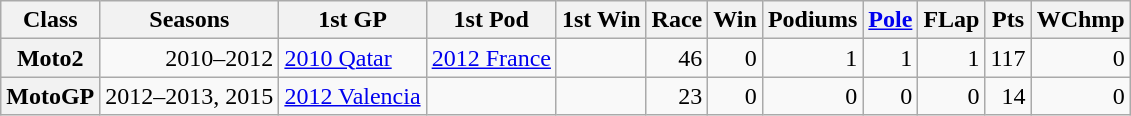<table class="wikitable">
<tr>
<th>Class</th>
<th>Seasons</th>
<th>1st GP</th>
<th>1st Pod</th>
<th>1st Win</th>
<th>Race</th>
<th>Win</th>
<th>Podiums</th>
<th><a href='#'>Pole</a></th>
<th>FLap</th>
<th>Pts</th>
<th>WChmp</th>
</tr>
<tr align="right">
<th>Moto2</th>
<td>2010–2012</td>
<td align="left"><a href='#'>2010 Qatar</a></td>
<td align="left"><a href='#'>2012 France</a></td>
<td align="left"></td>
<td>46</td>
<td>0</td>
<td>1</td>
<td>1</td>
<td>1</td>
<td>117</td>
<td>0</td>
</tr>
<tr align="right">
<th>MotoGP</th>
<td>2012–2013, 2015</td>
<td align="left"><a href='#'>2012 Valencia</a></td>
<td align="left"></td>
<td align="left"></td>
<td>23</td>
<td>0</td>
<td>0</td>
<td>0</td>
<td>0</td>
<td>14</td>
<td>0</td>
</tr>
</table>
